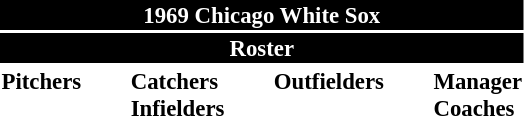<table class="toccolours" style="font-size: 95%;">
<tr>
<th colspan="10" style="background-color: black; color: white; text-align: center;">1969 Chicago White Sox</th>
</tr>
<tr>
<td colspan="10" style="background-color: black; color: white; text-align: center;"><strong>Roster</strong></td>
</tr>
<tr>
<td valign="top"><strong>Pitchers</strong><br>



















</td>
<td width="25px"></td>
<td valign="top"><strong>Catchers</strong><br>




<strong>Infielders</strong>










</td>
<td width="25px"></td>
<td valign="top"><strong>Outfielders</strong><br>






</td>
<td width="25px"></td>
<td valign="top"><strong>Manager</strong><br>

<strong>Coaches</strong>



</td>
</tr>
</table>
